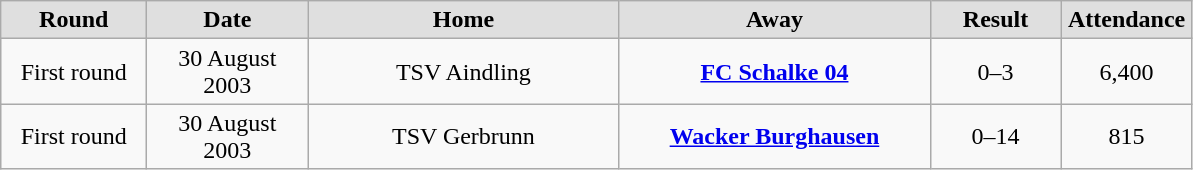<table class="wikitable">
<tr style="text-align:center; background:#dfdfdf;">
<td style="width:90px;"><strong>Round</strong></td>
<td style="width:100px;"><strong>Date</strong></td>
<td style="width:200px;"><strong>Home</strong></td>
<td style="width:200px;"><strong>Away</strong></td>
<td style="width:80px;"><strong>Result</strong></td>
<td style="width:80px;"><strong>Attendance</strong></td>
</tr>
<tr style="text-align:center;">
<td>First round</td>
<td>30 August 2003</td>
<td>TSV Aindling</td>
<td><strong><a href='#'>FC Schalke 04</a></strong></td>
<td>0–3</td>
<td>6,400</td>
</tr>
<tr style="text-align:center;">
<td>First round</td>
<td>30 August 2003</td>
<td>TSV Gerbrunn</td>
<td><strong><a href='#'>Wacker Burghausen</a></strong></td>
<td>0–14</td>
<td>815</td>
</tr>
</table>
